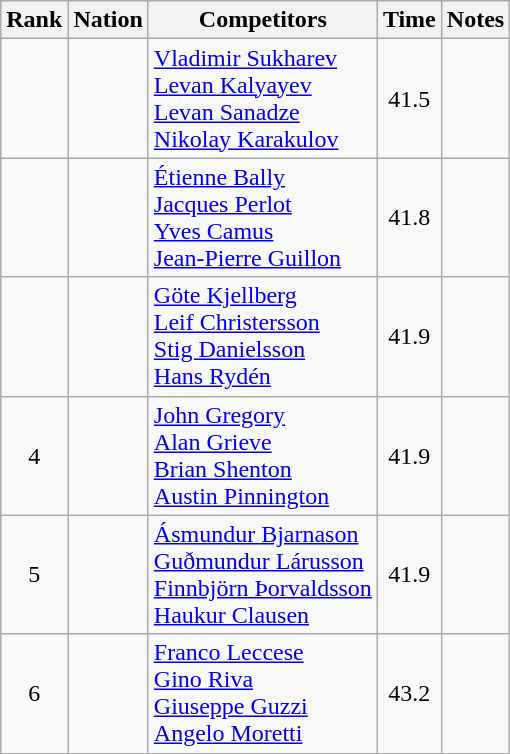<table class="wikitable sortable" style="text-align:center">
<tr>
<th>Rank</th>
<th>Nation</th>
<th>Competitors</th>
<th>Time</th>
<th>Notes</th>
</tr>
<tr>
<td></td>
<td align=left></td>
<td align=left><a href='#'>Vladimir Sukharev</a><br><a href='#'>Levan Kalyayev</a><br><a href='#'>Levan Sanadze</a><br><a href='#'>Nikolay Karakulov</a></td>
<td>41.5</td>
<td></td>
</tr>
<tr>
<td></td>
<td align=left></td>
<td align=left><a href='#'>Étienne Bally</a><br><a href='#'>Jacques Perlot</a><br><a href='#'>Yves Camus</a><br><a href='#'>Jean-Pierre Guillon</a></td>
<td>41.8</td>
<td></td>
</tr>
<tr>
<td></td>
<td align=left></td>
<td align=left><a href='#'>Göte Kjellberg</a><br><a href='#'>Leif Christersson</a><br><a href='#'>Stig Danielsson</a><br><a href='#'>Hans Rydén</a></td>
<td>41.9</td>
<td></td>
</tr>
<tr>
<td>4</td>
<td align=left></td>
<td align=left><a href='#'>John Gregory</a><br><a href='#'>Alan Grieve</a><br><a href='#'>Brian Shenton</a><br><a href='#'>Austin Pinnington</a></td>
<td>41.9</td>
<td></td>
</tr>
<tr>
<td>5</td>
<td align=left></td>
<td align=left><a href='#'>Ásmundur Bjarnason</a><br><a href='#'>Guðmundur Lárusson</a><br><a href='#'>Finnbjörn Þorvaldsson</a><br><a href='#'>Haukur Clausen</a></td>
<td>41.9</td>
<td></td>
</tr>
<tr>
<td>6</td>
<td align=left></td>
<td align=left><a href='#'>Franco Leccese</a><br><a href='#'>Gino Riva</a><br><a href='#'>Giuseppe Guzzi</a><br><a href='#'>Angelo Moretti</a></td>
<td>43.2</td>
<td></td>
</tr>
</table>
